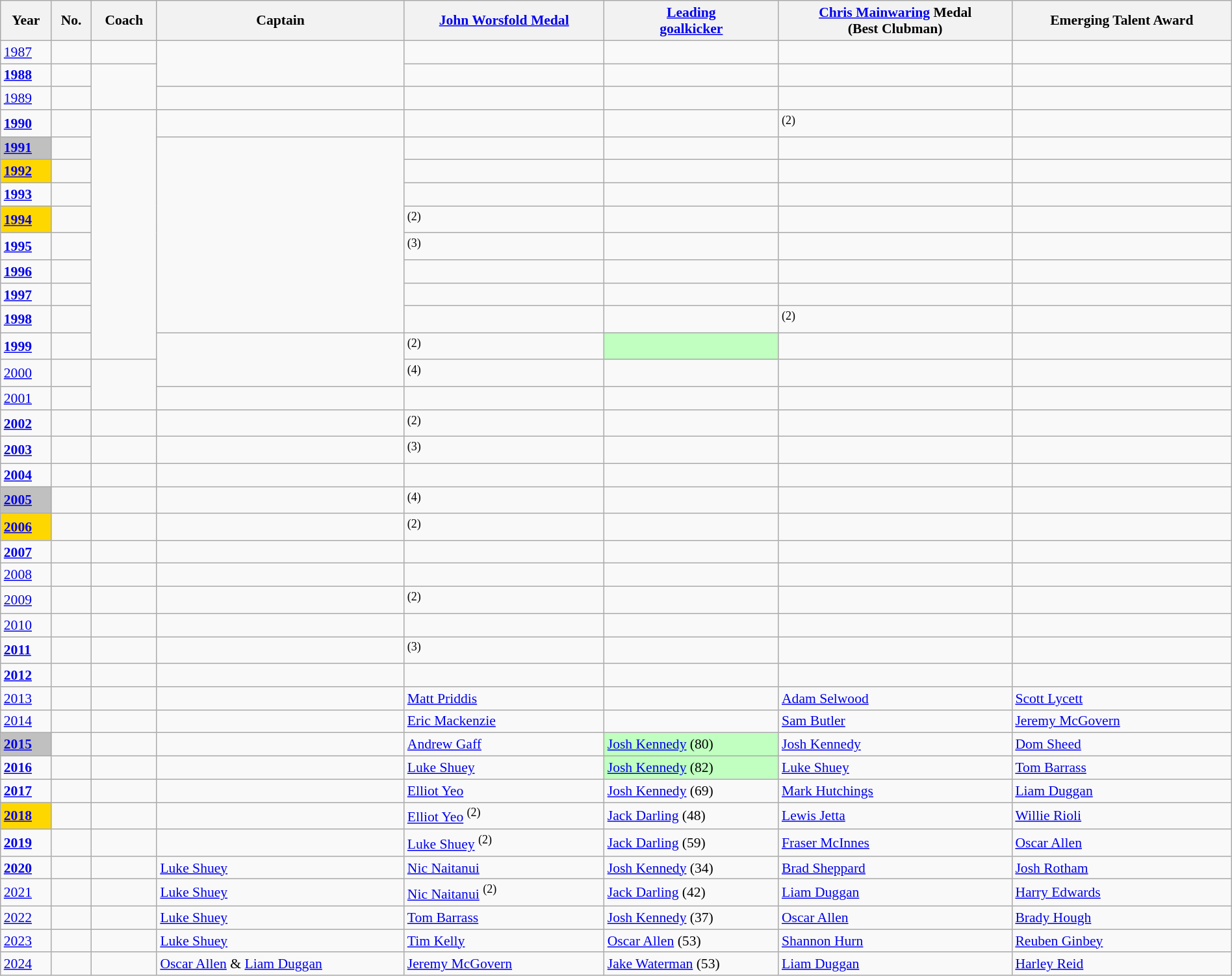<table class="wikitable sortable" width="100%" style="font-size: 90%;">
<tr>
<th>Year</th>
<th>No.</th>
<th>Coach</th>
<th>Captain</th>
<th><a href='#'>John Worsfold Medal</a></th>
<th><a href='#'>Leading</a><br><a href='#'>goalkicker</a></th>
<th><a href='#'>Chris Mainwaring</a> Medal<br>(Best Clubman)</th>
<th>Emerging Talent Award</th>
</tr>
<tr>
<td><a href='#'>1987</a></td>
<td></td>
<td></td>
<td rowspan="2"></td>
<td></td>
<td></td>
<td></td>
<td></td>
</tr>
<tr>
<td><strong><a href='#'>1988</a></strong></td>
<td></td>
<td rowspan="2"></td>
<td></td>
<td></td>
<td></td>
<td></td>
</tr>
<tr>
<td><a href='#'>1989</a></td>
<td></td>
<td></td>
<td></td>
<td></td>
<td></td>
<td></td>
</tr>
<tr>
<td><strong><a href='#'>1990</a></strong></td>
<td></td>
<td rowspan="10"></td>
<td></td>
<td></td>
<td></td>
<td> <sup> (2) </sup></td>
<td></td>
</tr>
<tr>
<td style="background:silver"><strong><a href='#'>1991</a></strong></td>
<td></td>
<td rowspan="8"></td>
<td></td>
<td></td>
<td></td>
<td></td>
</tr>
<tr>
<td style="background:gold"><strong><a href='#'>1992</a></strong></td>
<td></td>
<td></td>
<td></td>
<td></td>
<td></td>
</tr>
<tr>
<td><strong><a href='#'>1993</a></strong></td>
<td></td>
<td></td>
<td></td>
<td></td>
<td></td>
</tr>
<tr>
<td style="background:gold"><strong><a href='#'>1994</a></strong></td>
<td></td>
<td> <sup> (2) </sup></td>
<td></td>
<td></td>
<td></td>
</tr>
<tr>
<td><strong><a href='#'>1995</a></strong></td>
<td></td>
<td> <sup> (3) </sup></td>
<td></td>
<td></td>
<td></td>
</tr>
<tr>
<td><strong><a href='#'>1996</a></strong></td>
<td></td>
<td></td>
<td></td>
<td></td>
<td></td>
</tr>
<tr>
<td><strong><a href='#'>1997</a></strong></td>
<td></td>
<td></td>
<td></td>
<td></td>
<td></td>
</tr>
<tr>
<td><strong><a href='#'>1998</a></strong></td>
<td></td>
<td></td>
<td></td>
<td> <sup> (2) </sup></td>
<td></td>
</tr>
<tr>
<td><strong><a href='#'>1999</a></strong></td>
<td></td>
<td rowspan="2"></td>
<td> <sup> (2) </sup></td>
<td style="background:#C0FFC0"></td>
<td></td>
<td></td>
</tr>
<tr>
<td><a href='#'>2000</a></td>
<td></td>
<td rowspan="2"></td>
<td> <sup> (4) </sup></td>
<td></td>
<td></td>
<td></td>
</tr>
<tr>
<td><a href='#'>2001</a></td>
<td></td>
<td></td>
<td></td>
<td></td>
<td></td>
<td></td>
</tr>
<tr>
<td><strong><a href='#'>2002</a></strong></td>
<td></td>
<td></td>
<td></td>
<td> <sup> (2) </sup></td>
<td></td>
<td></td>
<td></td>
</tr>
<tr>
<td><strong><a href='#'>2003</a></strong></td>
<td></td>
<td></td>
<td></td>
<td> <sup> (3) </sup></td>
<td></td>
<td></td>
<td></td>
</tr>
<tr>
<td><strong><a href='#'>2004</a></strong></td>
<td></td>
<td></td>
<td></td>
<td></td>
<td></td>
<td></td>
<td></td>
</tr>
<tr>
<td style="background:silver"><strong><a href='#'>2005</a></strong></td>
<td></td>
<td></td>
<td></td>
<td> <sup> (4) </sup></td>
<td></td>
<td></td>
<td></td>
</tr>
<tr>
<td style="background:gold"><strong><a href='#'>2006</a></strong></td>
<td></td>
<td></td>
<td></td>
<td> <sup> (2) </sup></td>
<td></td>
<td></td>
<td></td>
</tr>
<tr>
<td><strong><a href='#'>2007</a></strong></td>
<td></td>
<td></td>
<td></td>
<td></td>
<td></td>
<td></td>
<td></td>
</tr>
<tr>
<td><a href='#'>2008</a></td>
<td></td>
<td></td>
<td></td>
<td></td>
<td></td>
<td></td>
<td></td>
</tr>
<tr>
<td><a href='#'>2009</a></td>
<td></td>
<td></td>
<td></td>
<td> <sup> (2) </sup></td>
<td></td>
<td></td>
<td></td>
</tr>
<tr>
<td><a href='#'>2010</a></td>
<td></td>
<td></td>
<td></td>
<td></td>
<td></td>
<td></td>
<td></td>
</tr>
<tr>
<td><strong><a href='#'>2011</a></strong></td>
<td></td>
<td></td>
<td></td>
<td> <sup> (3) </sup></td>
<td></td>
<td></td>
<td></td>
</tr>
<tr>
<td><strong><a href='#'>2012</a></strong></td>
<td></td>
<td></td>
<td></td>
<td></td>
<td></td>
<td></td>
<td></td>
</tr>
<tr>
<td><a href='#'>2013</a></td>
<td></td>
<td></td>
<td></td>
<td><a href='#'>Matt Priddis</a></td>
<td></td>
<td><a href='#'>Adam Selwood</a></td>
<td><a href='#'>Scott Lycett</a></td>
</tr>
<tr>
<td><a href='#'>2014</a></td>
<td></td>
<td></td>
<td></td>
<td><a href='#'>Eric Mackenzie</a></td>
<td></td>
<td><a href='#'>Sam Butler</a></td>
<td><a href='#'>Jeremy McGovern</a></td>
</tr>
<tr>
<td style="background:silver"><strong><a href='#'>2015</a></strong></td>
<td></td>
<td></td>
<td></td>
<td><a href='#'>Andrew Gaff</a></td>
<td style="background:#C0FFC0"><a href='#'>Josh Kennedy</a> (80)</td>
<td><a href='#'>Josh Kennedy</a></td>
<td><a href='#'>Dom Sheed</a></td>
</tr>
<tr>
<td><strong><a href='#'>2016</a></strong></td>
<td></td>
<td></td>
<td></td>
<td><a href='#'>Luke Shuey</a></td>
<td style="background:#C0FFC0"><a href='#'>Josh Kennedy</a> (82)</td>
<td><a href='#'>Luke Shuey</a></td>
<td><a href='#'>Tom Barrass</a></td>
</tr>
<tr>
<td><strong><a href='#'>2017</a></strong></td>
<td></td>
<td></td>
<td></td>
<td><a href='#'>Elliot Yeo</a></td>
<td><a href='#'>Josh Kennedy</a> (69)</td>
<td><a href='#'>Mark Hutchings</a></td>
<td><a href='#'>Liam Duggan</a></td>
</tr>
<tr>
<td style="background:gold"><strong><a href='#'>2018</a></strong></td>
<td></td>
<td></td>
<td></td>
<td><a href='#'>Elliot Yeo</a> <sup> (2) </sup></td>
<td><a href='#'>Jack Darling</a> (48)</td>
<td><a href='#'>Lewis Jetta</a></td>
<td><a href='#'>Willie Rioli</a></td>
</tr>
<tr>
<td><strong><a href='#'>2019</a></strong></td>
<td></td>
<td></td>
<td></td>
<td><a href='#'>Luke Shuey</a> <sup> (2) </sup></td>
<td><a href='#'>Jack Darling</a> (59)</td>
<td><a href='#'>Fraser McInnes</a></td>
<td><a href='#'>Oscar Allen</a></td>
</tr>
<tr>
<td><strong><a href='#'>2020</a></strong></td>
<td></td>
<td></td>
<td><a href='#'>Luke Shuey</a></td>
<td><a href='#'>Nic Naitanui</a></td>
<td><a href='#'>Josh Kennedy</a> (34)</td>
<td><a href='#'>Brad Sheppard</a></td>
<td><a href='#'>Josh Rotham</a></td>
</tr>
<tr>
<td><a href='#'>2021</a></td>
<td></td>
<td></td>
<td><a href='#'>Luke Shuey</a></td>
<td><a href='#'>Nic Naitanui</a> <sup> (2) </sup></td>
<td><a href='#'>Jack Darling</a> (42)</td>
<td><a href='#'>Liam Duggan</a></td>
<td><a href='#'>Harry Edwards</a></td>
</tr>
<tr>
<td><a href='#'>2022</a></td>
<td></td>
<td></td>
<td><a href='#'>Luke Shuey</a></td>
<td><a href='#'>Tom Barrass</a></td>
<td><a href='#'>Josh Kennedy</a> (37)</td>
<td><a href='#'>Oscar Allen</a></td>
<td><a href='#'>Brady Hough</a></td>
</tr>
<tr>
<td><a href='#'>2023</a></td>
<td></td>
<td></td>
<td><a href='#'>Luke Shuey</a></td>
<td><a href='#'>Tim Kelly</a></td>
<td><a href='#'>Oscar Allen</a> (53)</td>
<td><a href='#'>Shannon Hurn</a></td>
<td><a href='#'>Reuben Ginbey</a></td>
</tr>
<tr>
<td><a href='#'>2024</a></td>
<td></td>
<td></td>
<td><a href='#'>Oscar Allen</a> & <a href='#'>Liam Duggan</a></td>
<td><a href='#'>Jeremy McGovern</a></td>
<td><a href='#'>Jake Waterman</a> (53)</td>
<td><a href='#'>Liam Duggan</a></td>
<td><a href='#'>Harley Reid</a></td>
</tr>
</table>
